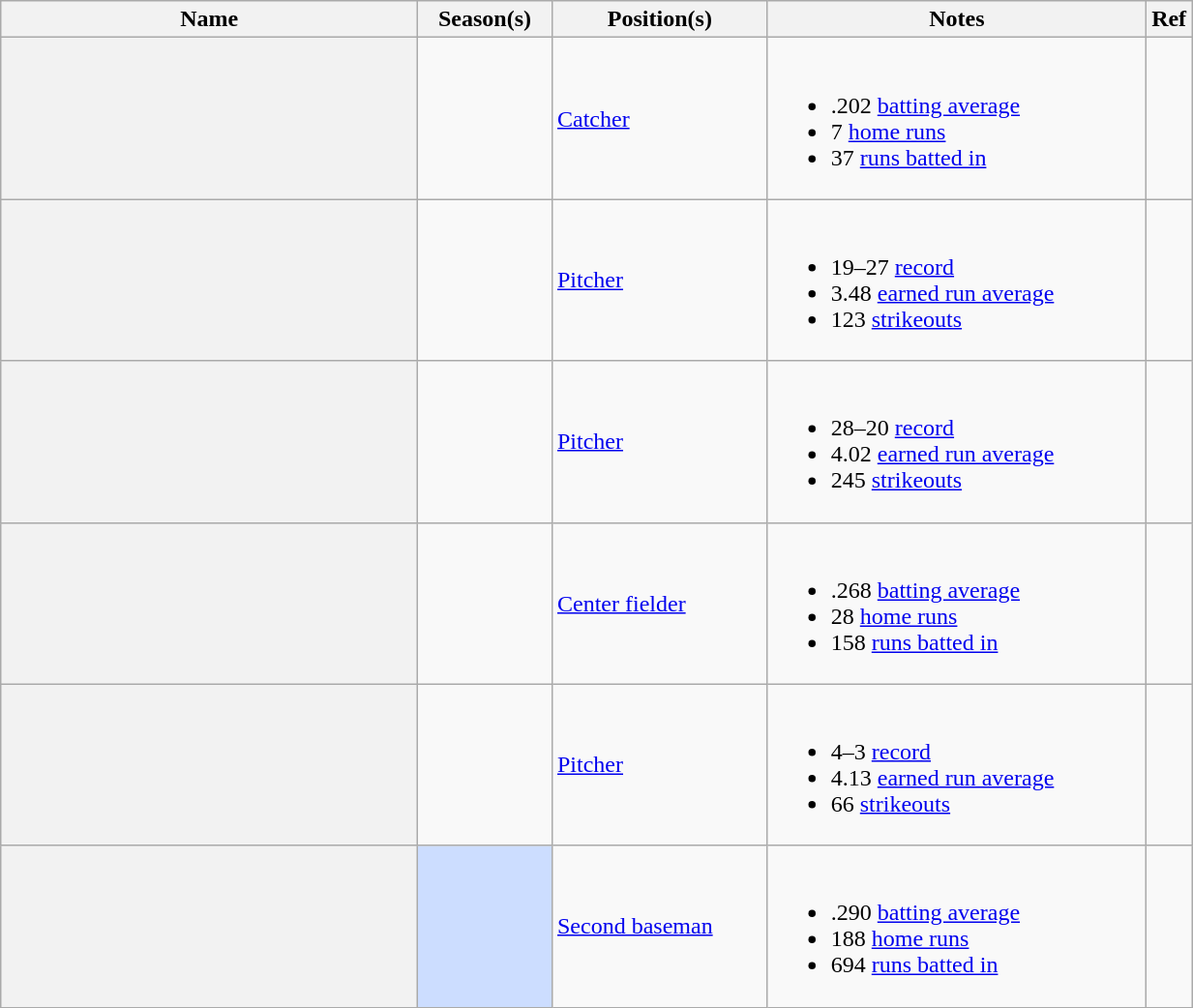<table class="wikitable plainrowheaders sortable" width="65%">
<tr>
<th scope="col" width="35%">Name</th>
<th scope="col">Season(s)</th>
<th scope="col">Position(s)</th>
<th scope="col" class="unsortable">Notes</th>
<th scope="col" class="unsortable" width="2%">Ref</th>
</tr>
<tr>
<th scope="row"></th>
<td></td>
<td><a href='#'>Catcher</a></td>
<td><br><ul><li>.202 <a href='#'>batting average</a></li><li>7 <a href='#'>home runs</a></li><li>37 <a href='#'>runs batted in</a></li></ul></td>
<td></td>
</tr>
<tr>
<th scope="row"></th>
<td></td>
<td><a href='#'>Pitcher</a></td>
<td><br><ul><li>19–27 <a href='#'>record</a></li><li>3.48 <a href='#'>earned run average</a></li><li>123 <a href='#'>strikeouts</a></li></ul></td>
<td></td>
</tr>
<tr>
<th scope="row"></th>
<td></td>
<td><a href='#'>Pitcher</a></td>
<td><br><ul><li>28–20 <a href='#'>record</a></li><li>4.02 <a href='#'>earned run average</a></li><li>245 <a href='#'>strikeouts</a></li></ul></td>
<td></td>
</tr>
<tr>
<th scope="row"></th>
<td></td>
<td><a href='#'>Center fielder</a></td>
<td><br><ul><li>.268 <a href='#'>batting average</a></li><li>28 <a href='#'>home runs</a></li><li>158 <a href='#'>runs batted in</a></li></ul></td>
<td></td>
</tr>
<tr>
<th scope="row"></th>
<td></td>
<td><a href='#'>Pitcher</a></td>
<td><br><ul><li>4–3 <a href='#'>record</a></li><li>4.13 <a href='#'>earned run average</a></li><li>66 <a href='#'>strikeouts</a></li></ul></td>
<td></td>
</tr>
<tr>
<th scope="row"></th>
<td bgcolor="#ccddff"></td>
<td><a href='#'>Second baseman</a></td>
<td><br><ul><li>.290 <a href='#'>batting average</a></li><li>188 <a href='#'>home runs</a></li><li>694 <a href='#'>runs batted in</a></li></ul></td>
<td><br></td>
</tr>
</table>
